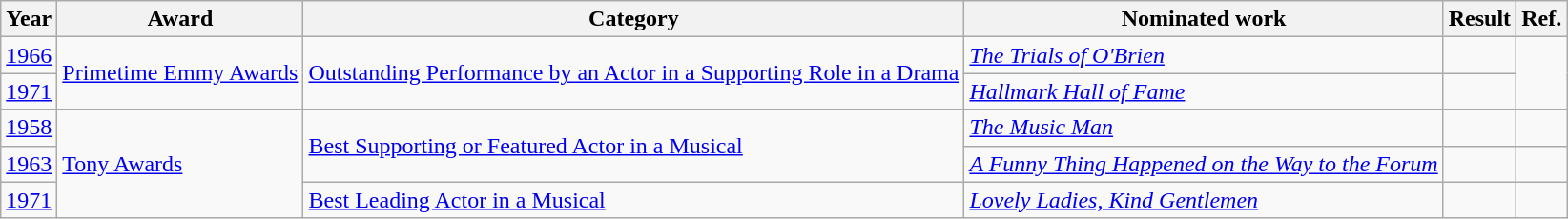<table class="wikitable">
<tr>
<th>Year</th>
<th>Award</th>
<th>Category</th>
<th>Nominated work</th>
<th>Result</th>
<th>Ref.</th>
</tr>
<tr>
<td><a href='#'>1966</a></td>
<td rowspan="2"><a href='#'>Primetime Emmy Awards</a></td>
<td rowspan="2"><a href='#'>Outstanding Performance by an Actor in a Supporting Role in a Drama</a></td>
<td><em><a href='#'>The Trials of O'Brien</a></em></td>
<td></td>
<td align="center" rowspan="2"></td>
</tr>
<tr>
<td><a href='#'>1971</a></td>
<td><em><a href='#'>Hallmark Hall of Fame</a></em> </td>
<td></td>
</tr>
<tr>
<td><a href='#'>1958</a></td>
<td rowspan="3"><a href='#'>Tony Awards</a></td>
<td rowspan="2"><a href='#'>Best Supporting or Featured Actor in a Musical</a></td>
<td><em><a href='#'>The Music Man</a></em></td>
<td></td>
<td align="center"></td>
</tr>
<tr>
<td><a href='#'>1963</a></td>
<td><em><a href='#'>A Funny Thing Happened on the Way to the Forum</a></em></td>
<td></td>
<td align="center"></td>
</tr>
<tr>
<td><a href='#'>1971</a></td>
<td><a href='#'>Best Leading Actor in a Musical</a></td>
<td><em><a href='#'>Lovely Ladies, Kind Gentlemen</a></em></td>
<td></td>
<td align="center"></td>
</tr>
</table>
